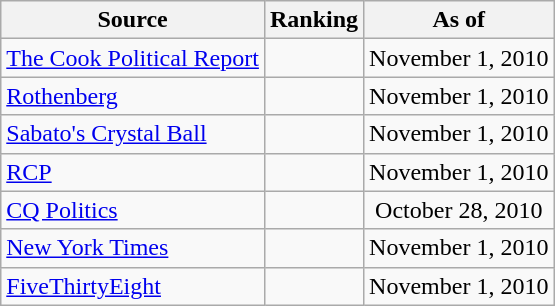<table class="wikitable" style="text-align:center">
<tr>
<th>Source</th>
<th>Ranking</th>
<th>As of</th>
</tr>
<tr>
<td align=left><a href='#'>The Cook Political Report</a></td>
<td></td>
<td>November 1, 2010</td>
</tr>
<tr>
<td align=left><a href='#'>Rothenberg</a></td>
<td></td>
<td>November 1, 2010</td>
</tr>
<tr>
<td align=left><a href='#'>Sabato's Crystal Ball</a></td>
<td></td>
<td>November 1, 2010</td>
</tr>
<tr>
<td align="left"><a href='#'>RCP</a></td>
<td></td>
<td>November 1, 2010</td>
</tr>
<tr>
<td align=left><a href='#'>CQ Politics</a></td>
<td></td>
<td>October 28, 2010</td>
</tr>
<tr>
<td align=left><a href='#'>New York Times</a></td>
<td></td>
<td>November 1, 2010</td>
</tr>
<tr>
<td align=left><a href='#'>FiveThirtyEight</a></td>
<td></td>
<td>November 1, 2010</td>
</tr>
</table>
